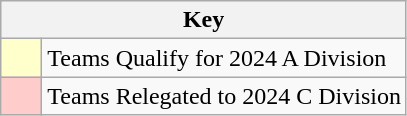<table class="wikitable" style="text-align: center;">
<tr>
<th colspan=2>Key</th>
</tr>
<tr>
<td style="background:#ffffcc; width:20px;"></td>
<td align=left>Teams Qualify for 2024 A Division</td>
</tr>
<tr>
<td style="background:#ffcccc; width:20px;"></td>
<td align=left>Teams Relegated to 2024 C Division</td>
</tr>
</table>
